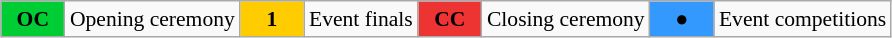<table class="wikitable" style="margin:0.5em auto; font-size:90%; position:relative">
<tr>
<td style="width:2.5em; background:#00cc33; text-align:center"><strong>OC</strong></td>
<td>Opening ceremony</td>
<td style="width:2.5em; background:#ffcc00; text-align:center"><strong>1</strong></td>
<td>Event finals</td>
<td style="width:2.5em; background:#ee3333; text-align:center"><strong>CC</strong></td>
<td>Closing ceremony</td>
<td style="width:2.5em; background:#3399ff; text-align:center">●</td>
<td>Event competitions</td>
</tr>
</table>
